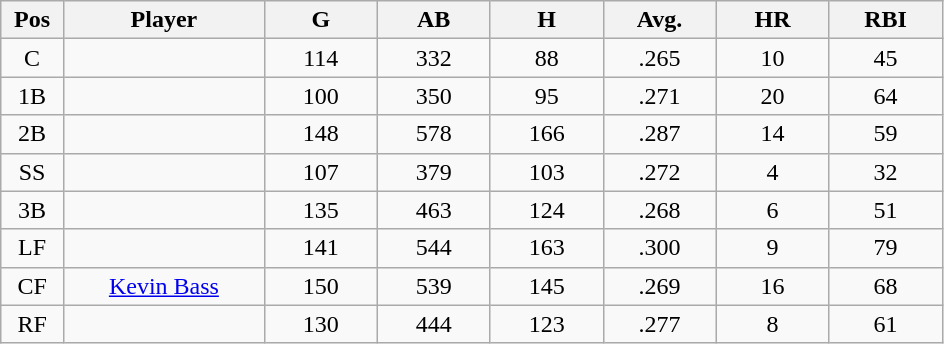<table class="wikitable sortable">
<tr>
<th bgcolor="#DDDDFF" width="5%">Pos</th>
<th bgcolor="#DDDDFF" width="16%">Player</th>
<th bgcolor="#DDDDFF" width="9%">G</th>
<th bgcolor="#DDDDFF" width="9%">AB</th>
<th bgcolor="#DDDDFF" width="9%">H</th>
<th bgcolor="#DDDDFF" width="9%">Avg.</th>
<th bgcolor="#DDDDFF" width="9%">HR</th>
<th bgcolor="#DDDDFF" width="9%">RBI</th>
</tr>
<tr align="center">
<td>C</td>
<td></td>
<td>114</td>
<td>332</td>
<td>88</td>
<td>.265</td>
<td>10</td>
<td>45</td>
</tr>
<tr align="center">
<td>1B</td>
<td></td>
<td>100</td>
<td>350</td>
<td>95</td>
<td>.271</td>
<td>20</td>
<td>64</td>
</tr>
<tr align="center">
<td>2B</td>
<td></td>
<td>148</td>
<td>578</td>
<td>166</td>
<td>.287</td>
<td>14</td>
<td>59</td>
</tr>
<tr align="center">
<td>SS</td>
<td></td>
<td>107</td>
<td>379</td>
<td>103</td>
<td>.272</td>
<td>4</td>
<td>32</td>
</tr>
<tr align="center">
<td>3B</td>
<td></td>
<td>135</td>
<td>463</td>
<td>124</td>
<td>.268</td>
<td>6</td>
<td>51</td>
</tr>
<tr align="center">
<td>LF</td>
<td></td>
<td>141</td>
<td>544</td>
<td>163</td>
<td>.300</td>
<td>9</td>
<td>79</td>
</tr>
<tr align="center">
<td>CF</td>
<td><a href='#'>Kevin Bass</a></td>
<td>150</td>
<td>539</td>
<td>145</td>
<td>.269</td>
<td>16</td>
<td>68</td>
</tr>
<tr align="center">
<td>RF</td>
<td></td>
<td>130</td>
<td>444</td>
<td>123</td>
<td>.277</td>
<td>8</td>
<td>61</td>
</tr>
</table>
